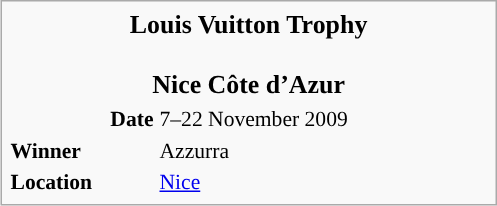<table class="infobox" style="width: 23em; font-size: 90%">
<tr>
<th colspan="2" style="text-align: center; font-size: larger;"><strong>Louis Vuitton Trophy</strong><br><br><strong>Nice Côte d’Azur</strong></th>
</tr>
<tr>
<td style="text-align: right;"><strong>Date</strong></td>
<td>7–22 November 2009</td>
</tr>
<tr>
<td><strong>Winner</strong></td>
<td> Azzurra</td>
</tr>
<tr>
<td><strong>Location</strong></td>
<td><a href='#'>Nice</a></td>
</tr>
</table>
